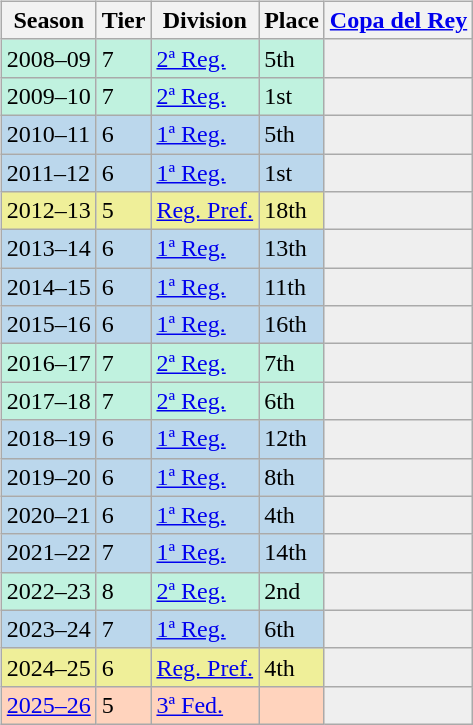<table>
<tr>
<td valign="top" width=0%><br><table class="wikitable">
<tr style="background:#f0f6fa;">
<th>Season</th>
<th>Tier</th>
<th>Division</th>
<th>Place</th>
<th><a href='#'>Copa del Rey</a></th>
</tr>
<tr>
<td style="background:#C0F2DF;">2008–09</td>
<td style="background:#C0F2DF;">7</td>
<td style="background:#C0F2DF;"><a href='#'>2ª Reg.</a></td>
<td style="background:#C0F2DF;">5th</td>
<th style="background:#efefef;"></th>
</tr>
<tr>
<td style="background:#C0F2DF;">2009–10</td>
<td style="background:#C0F2DF;">7</td>
<td style="background:#C0F2DF;"><a href='#'>2ª Reg.</a></td>
<td style="background:#C0F2DF;">1st</td>
<th style="background:#efefef;"></th>
</tr>
<tr>
<td style="background:#BBD7EC;">2010–11</td>
<td style="background:#BBD7EC;">6</td>
<td style="background:#BBD7EC;"><a href='#'>1ª Reg.</a></td>
<td style="background:#BBD7EC;">5th</td>
<th style="background:#efefef;"></th>
</tr>
<tr>
<td style="background:#BBD7EC;">2011–12</td>
<td style="background:#BBD7EC;">6</td>
<td style="background:#BBD7EC;"><a href='#'>1ª Reg.</a></td>
<td style="background:#BBD7EC;">1st</td>
<th style="background:#efefef;"></th>
</tr>
<tr>
<td style="background:#EFEF99;">2012–13</td>
<td style="background:#EFEF99;">5</td>
<td style="background:#EFEF99;"><a href='#'>Reg. Pref.</a></td>
<td style="background:#EFEF99;">18th</td>
<th style="background:#efefef;"></th>
</tr>
<tr>
<td style="background:#BBD7EC;">2013–14</td>
<td style="background:#BBD7EC;">6</td>
<td style="background:#BBD7EC;"><a href='#'>1ª Reg.</a></td>
<td style="background:#BBD7EC;">13th</td>
<th style="background:#efefef;"></th>
</tr>
<tr>
<td style="background:#BBD7EC;">2014–15</td>
<td style="background:#BBD7EC;">6</td>
<td style="background:#BBD7EC;"><a href='#'>1ª Reg.</a></td>
<td style="background:#BBD7EC;">11th</td>
<th style="background:#efefef;"></th>
</tr>
<tr>
<td style="background:#BBD7EC;">2015–16</td>
<td style="background:#BBD7EC;">6</td>
<td style="background:#BBD7EC;"><a href='#'>1ª Reg.</a></td>
<td style="background:#BBD7EC;">16th</td>
<th style="background:#efefef;"></th>
</tr>
<tr>
<td style="background:#C0F2DF;">2016–17</td>
<td style="background:#C0F2DF;">7</td>
<td style="background:#C0F2DF;"><a href='#'>2ª Reg.</a></td>
<td style="background:#C0F2DF;">7th</td>
<th style="background:#efefef;"></th>
</tr>
<tr>
<td style="background:#C0F2DF;">2017–18</td>
<td style="background:#C0F2DF;">7</td>
<td style="background:#C0F2DF;"><a href='#'>2ª Reg.</a></td>
<td style="background:#C0F2DF;">6th</td>
<th style="background:#efefef;"></th>
</tr>
<tr>
<td style="background:#BBD7EC;">2018–19</td>
<td style="background:#BBD7EC;">6</td>
<td style="background:#BBD7EC;"><a href='#'>1ª Reg.</a></td>
<td style="background:#BBD7EC;">12th</td>
<th style="background:#efefef;"></th>
</tr>
<tr>
<td style="background:#BBD7EC;">2019–20</td>
<td style="background:#BBD7EC;">6</td>
<td style="background:#BBD7EC;"><a href='#'>1ª Reg.</a></td>
<td style="background:#BBD7EC;">8th</td>
<th style="background:#efefef;"></th>
</tr>
<tr>
<td style="background:#BBD7EC;">2020–21</td>
<td style="background:#BBD7EC;">6</td>
<td style="background:#BBD7EC;"><a href='#'>1ª Reg.</a></td>
<td style="background:#BBD7EC;">4th</td>
<th style="background:#efefef;"></th>
</tr>
<tr>
<td style="background:#BBD7EC;">2021–22</td>
<td style="background:#BBD7EC;">7</td>
<td style="background:#BBD7EC;"><a href='#'>1ª Reg.</a></td>
<td style="background:#BBD7EC;">14th</td>
<th style="background:#efefef;"></th>
</tr>
<tr>
<td style="background:#C0F2DF;">2022–23</td>
<td style="background:#C0F2DF;">8</td>
<td style="background:#C0F2DF;"><a href='#'>2ª Reg.</a></td>
<td style="background:#C0F2DF;">2nd</td>
<th style="background:#efefef;"></th>
</tr>
<tr>
<td style="background:#BBD7EC;">2023–24</td>
<td style="background:#BBD7EC;">7</td>
<td style="background:#BBD7EC;"><a href='#'>1ª Reg.</a></td>
<td style="background:#BBD7EC;">6th</td>
<th style="background:#efefef;"></th>
</tr>
<tr>
<td style="background:#EFEF99;">2024–25</td>
<td style="background:#EFEF99;">6</td>
<td style="background:#EFEF99;"><a href='#'>Reg. Pref.</a></td>
<td style="background:#EFEF99;">4th</td>
<th style="background:#efefef;"></th>
</tr>
<tr>
<td style="background:#FFD3BD;"><a href='#'>2025–26</a></td>
<td style="background:#FFD3BD;">5</td>
<td style="background:#FFD3BD;"><a href='#'>3ª Fed.</a></td>
<td style="background:#FFD3BD;"></td>
<th style="background:#efefef;"></th>
</tr>
</table>
</td>
</tr>
</table>
